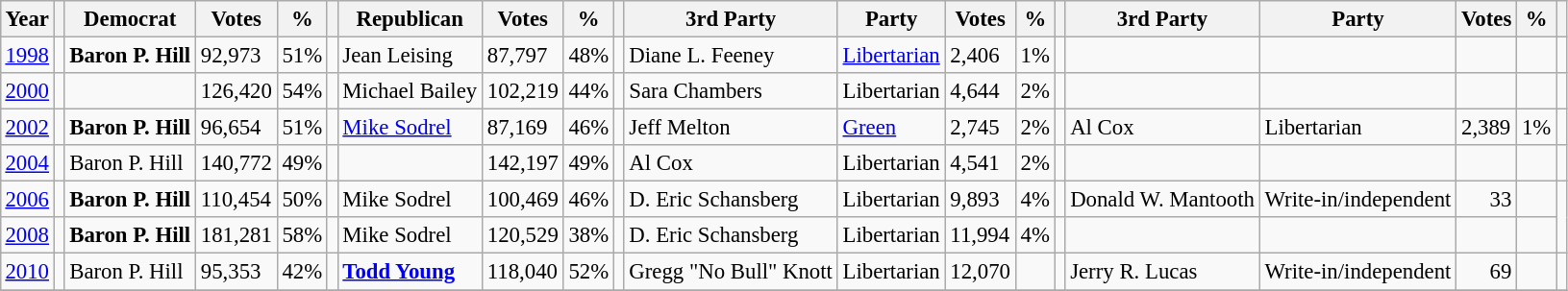<table class="wikitable" style="margin:0.5em; font-size:95%;">
<tr>
<th>Year</th>
<th></th>
<th>Democrat</th>
<th>Votes</th>
<th>%</th>
<th></th>
<th>Republican</th>
<th>Votes</th>
<th>%</th>
<th></th>
<th>3rd Party</th>
<th>Party</th>
<th>Votes</th>
<th>%</th>
<th></th>
<th>3rd Party</th>
<th>Party</th>
<th>Votes</th>
<th>%</th>
<th></th>
</tr>
<tr>
<td><a href='#'>1998</a></td>
<td></td>
<td><strong>Baron P. Hill</strong></td>
<td>92,973</td>
<td>51%</td>
<td></td>
<td>Jean Leising</td>
<td>87,797</td>
<td>48%</td>
<td></td>
<td>Diane L. Feeney</td>
<td><a href='#'>Libertarian</a></td>
<td>2,406</td>
<td>1%</td>
<td></td>
<td></td>
<td></td>
<td></td>
<td></td>
<td></td>
</tr>
<tr>
<td><a href='#'>2000</a></td>
<td></td>
<td></td>
<td>126,420</td>
<td>54%</td>
<td></td>
<td>Michael Bailey</td>
<td>102,219</td>
<td>44%</td>
<td></td>
<td>Sara Chambers</td>
<td>Libertarian</td>
<td>4,644</td>
<td>2%</td>
<td></td>
<td></td>
<td></td>
<td></td>
<td></td>
<td></td>
</tr>
<tr>
<td><a href='#'>2002</a></td>
<td></td>
<td><strong>Baron P. Hill</strong></td>
<td>96,654</td>
<td>51%</td>
<td></td>
<td><a href='#'>Mike Sodrel</a></td>
<td>87,169</td>
<td>46%</td>
<td></td>
<td>Jeff Melton</td>
<td><a href='#'>Green</a></td>
<td>2,745</td>
<td>2%</td>
<td></td>
<td>Al Cox</td>
<td>Libertarian</td>
<td>2,389</td>
<td>1%</td>
<td></td>
</tr>
<tr>
<td><a href='#'>2004</a></td>
<td></td>
<td>Baron P. Hill</td>
<td>140,772</td>
<td>49%</td>
<td></td>
<td></td>
<td>142,197</td>
<td>49%</td>
<td></td>
<td>Al Cox</td>
<td>Libertarian</td>
<td>4,541</td>
<td>2%</td>
<td></td>
<td></td>
<td></td>
<td></td>
<td></td>
<td></td>
</tr>
<tr>
<td><a href='#'>2006</a></td>
<td></td>
<td><strong>Baron P. Hill</strong></td>
<td>110,454</td>
<td>50%</td>
<td></td>
<td>Mike Sodrel</td>
<td>100,469</td>
<td>46%</td>
<td></td>
<td>D. Eric Schansberg</td>
<td>Libertarian</td>
<td>9,893</td>
<td>4%</td>
<td></td>
<td>Donald W. Mantooth</td>
<td>Write-in/independent</td>
<td align="right">33</td>
<td align="right"></td>
</tr>
<tr>
<td><a href='#'>2008</a></td>
<td></td>
<td><strong>Baron P. Hill</strong></td>
<td>181,281</td>
<td>58%</td>
<td></td>
<td>Mike Sodrel</td>
<td>120,529</td>
<td>38%</td>
<td></td>
<td>D. Eric Schansberg</td>
<td>Libertarian</td>
<td>11,994</td>
<td>4%</td>
<td></td>
<td></td>
<td></td>
<td></td>
<td></td>
</tr>
<tr>
<td><a href='#'>2010</a></td>
<td></td>
<td>Baron P. Hill</td>
<td>95,353</td>
<td>42%</td>
<td></td>
<td><strong><a href='#'>Todd Young</a></strong></td>
<td>118,040</td>
<td>52%</td>
<td></td>
<td>Gregg "No Bull" Knott</td>
<td>Libertarian</td>
<td>12,070</td>
<td></td>
<td></td>
<td>Jerry R. Lucas</td>
<td>Write-in/independent</td>
<td align="right">69</td>
<td align="right"></td>
<td></td>
</tr>
<tr>
</tr>
</table>
